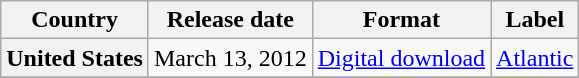<table class="wikitable plainrowheaders">
<tr>
<th scope="col">Country</th>
<th scope="col">Release date</th>
<th scope="col">Format</th>
<th scope="col">Label</th>
</tr>
<tr>
<th scope="row">United States</th>
<td>March 13, 2012</td>
<td><a href='#'>Digital download</a></td>
<td><a href='#'>Atlantic</a></td>
</tr>
<tr>
</tr>
</table>
